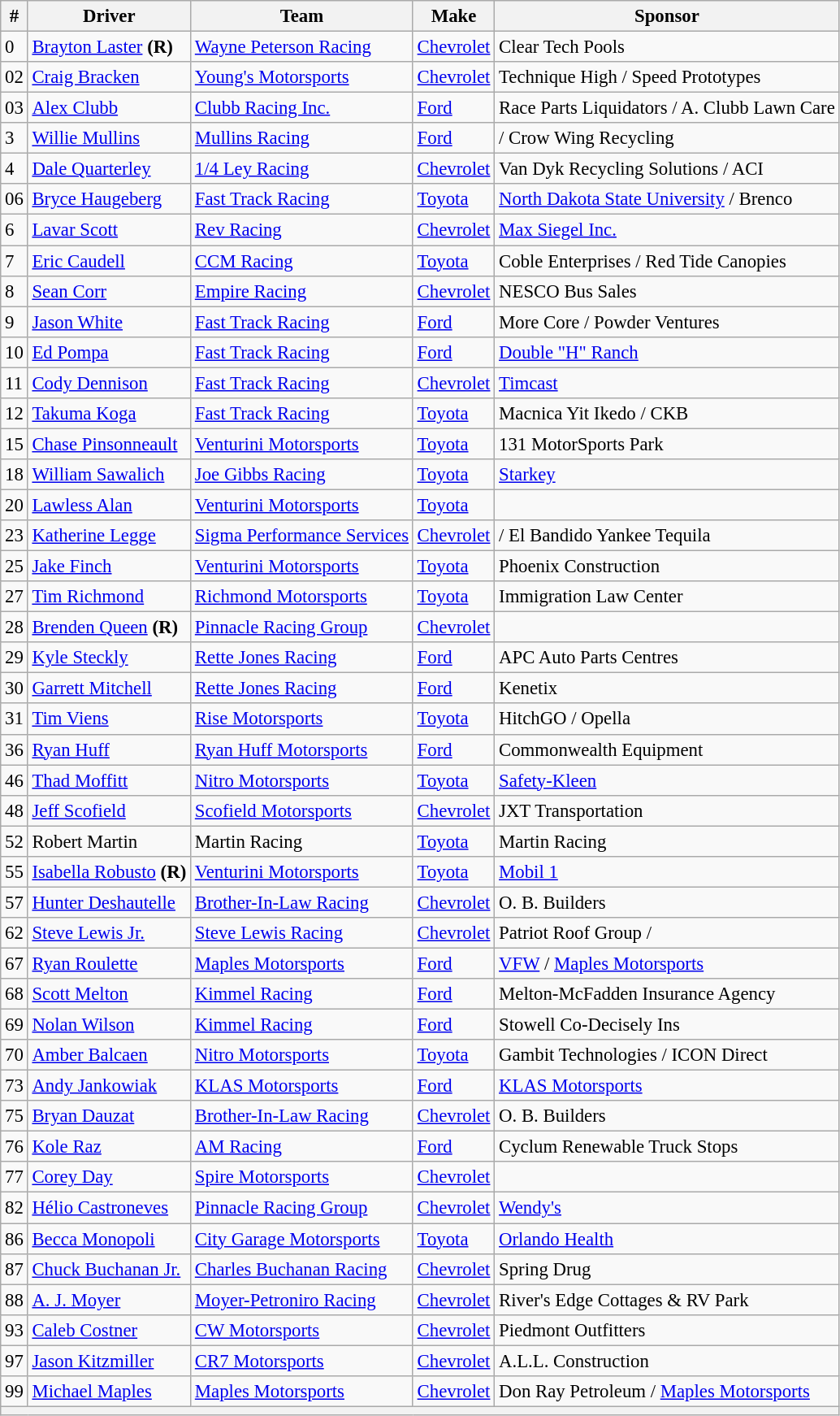<table class="wikitable" style="font-size: 95%;">
<tr>
<th>#</th>
<th>Driver</th>
<th>Team</th>
<th>Make</th>
<th>Sponsor</th>
</tr>
<tr>
<td>0</td>
<td><a href='#'>Brayton Laster</a> <strong>(R)</strong></td>
<td><a href='#'>Wayne Peterson Racing</a></td>
<td><a href='#'>Chevrolet</a></td>
<td>Clear Tech Pools</td>
</tr>
<tr>
<td>02</td>
<td><a href='#'>Craig Bracken</a></td>
<td><a href='#'>Young's Motorsports</a></td>
<td><a href='#'>Chevrolet</a></td>
<td>Technique High / Speed Prototypes</td>
</tr>
<tr>
<td>03</td>
<td nowrap=""><a href='#'>Alex Clubb</a></td>
<td><a href='#'>Clubb Racing Inc.</a></td>
<td><a href='#'>Ford</a></td>
<td>Race Parts Liquidators / A. Clubb Lawn Care</td>
</tr>
<tr>
<td>3</td>
<td><a href='#'>Willie Mullins</a></td>
<td><a href='#'>Mullins Racing</a></td>
<td><a href='#'>Ford</a></td>
<td> / Crow Wing Recycling</td>
</tr>
<tr>
<td>4</td>
<td><a href='#'>Dale Quarterley</a></td>
<td><a href='#'>1/4 Ley Racing</a></td>
<td><a href='#'>Chevrolet</a></td>
<td nowrap="">Van Dyk Recycling Solutions / ACI</td>
</tr>
<tr>
<td>06</td>
<td><a href='#'>Bryce Haugeberg</a></td>
<td><a href='#'>Fast Track Racing</a></td>
<td><a href='#'>Toyota</a></td>
<td><a href='#'>North Dakota State University</a> / Brenco</td>
</tr>
<tr>
<td>6</td>
<td><a href='#'>Lavar Scott</a></td>
<td><a href='#'>Rev Racing</a></td>
<td><a href='#'>Chevrolet</a></td>
<td><a href='#'>Max Siegel Inc.</a></td>
</tr>
<tr>
<td>7</td>
<td><a href='#'>Eric Caudell</a></td>
<td><a href='#'>CCM Racing</a></td>
<td><a href='#'>Toyota</a></td>
<td>Coble Enterprises / Red Tide Canopies</td>
</tr>
<tr>
<td>8</td>
<td><a href='#'>Sean Corr</a></td>
<td><a href='#'>Empire Racing</a></td>
<td><a href='#'>Chevrolet</a></td>
<td>NESCO Bus Sales</td>
</tr>
<tr>
<td>9</td>
<td><a href='#'>Jason White</a></td>
<td><a href='#'>Fast Track Racing</a></td>
<td><a href='#'>Ford</a></td>
<td>More Core / Powder Ventures</td>
</tr>
<tr>
<td>10</td>
<td><a href='#'>Ed Pompa</a></td>
<td><a href='#'>Fast Track Racing</a></td>
<td><a href='#'>Ford</a></td>
<td><a href='#'>Double "H" Ranch</a></td>
</tr>
<tr>
<td>11</td>
<td><a href='#'>Cody Dennison</a></td>
<td><a href='#'>Fast Track Racing</a></td>
<td><a href='#'>Chevrolet</a></td>
<td><a href='#'>Timcast</a></td>
</tr>
<tr>
<td>12</td>
<td><a href='#'>Takuma Koga</a></td>
<td><a href='#'>Fast Track Racing</a></td>
<td><a href='#'>Toyota</a></td>
<td>Macnica Yit Ikedo / CKB</td>
</tr>
<tr>
<td>15</td>
<td><a href='#'>Chase Pinsonneault</a></td>
<td><a href='#'>Venturini Motorsports</a></td>
<td><a href='#'>Toyota</a></td>
<td>131 MotorSports Park</td>
</tr>
<tr>
<td>18</td>
<td><a href='#'>William Sawalich</a></td>
<td><a href='#'>Joe Gibbs Racing</a></td>
<td><a href='#'>Toyota</a></td>
<td><a href='#'>Starkey</a></td>
</tr>
<tr>
<td>20</td>
<td><a href='#'>Lawless Alan</a></td>
<td><a href='#'>Venturini Motorsports</a></td>
<td><a href='#'>Toyota</a></td>
<td></td>
</tr>
<tr>
<td>23</td>
<td><a href='#'>Katherine Legge</a></td>
<td><a href='#'>Sigma Performance Services</a></td>
<td><a href='#'>Chevrolet</a></td>
<td> / El Bandido Yankee Tequila</td>
</tr>
<tr>
<td>25</td>
<td><a href='#'>Jake Finch</a></td>
<td><a href='#'>Venturini Motorsports</a></td>
<td><a href='#'>Toyota</a></td>
<td>Phoenix Construction</td>
</tr>
<tr>
<td>27</td>
<td><a href='#'>Tim Richmond</a></td>
<td><a href='#'>Richmond Motorsports</a></td>
<td><a href='#'>Toyota</a></td>
<td>Immigration Law Center</td>
</tr>
<tr>
<td>28</td>
<td><a href='#'>Brenden Queen</a> <strong>(R)</strong></td>
<td><a href='#'>Pinnacle Racing Group</a></td>
<td><a href='#'>Chevrolet</a></td>
<td></td>
</tr>
<tr>
<td>29</td>
<td><a href='#'>Kyle Steckly</a></td>
<td><a href='#'>Rette Jones Racing</a></td>
<td><a href='#'>Ford</a></td>
<td>APC Auto Parts Centres</td>
</tr>
<tr>
<td>30</td>
<td><a href='#'>Garrett Mitchell</a></td>
<td><a href='#'>Rette Jones Racing</a></td>
<td><a href='#'>Ford</a></td>
<td>Kenetix</td>
</tr>
<tr>
<td>31</td>
<td><a href='#'>Tim Viens</a></td>
<td><a href='#'>Rise Motorsports</a></td>
<td><a href='#'>Toyota</a></td>
<td>HitchGO / Opella</td>
</tr>
<tr>
<td>36</td>
<td><a href='#'>Ryan Huff</a></td>
<td><a href='#'>Ryan Huff Motorsports</a></td>
<td><a href='#'>Ford</a></td>
<td>Commonwealth Equipment</td>
</tr>
<tr>
<td>46</td>
<td><a href='#'>Thad Moffitt</a></td>
<td><a href='#'>Nitro Motorsports</a></td>
<td><a href='#'>Toyota</a></td>
<td><a href='#'>Safety-Kleen</a></td>
</tr>
<tr>
<td>48</td>
<td><a href='#'>Jeff Scofield</a></td>
<td><a href='#'>Scofield Motorsports</a></td>
<td><a href='#'>Chevrolet</a></td>
<td>JXT Transportation</td>
</tr>
<tr>
<td>52</td>
<td>Robert Martin</td>
<td>Martin Racing</td>
<td><a href='#'>Toyota</a></td>
<td nowrap="">Martin Racing</td>
</tr>
<tr>
<td>55</td>
<td><a href='#'>Isabella Robusto</a> <strong>(R)</strong></td>
<td><a href='#'>Venturini Motorsports</a></td>
<td><a href='#'>Toyota</a></td>
<td><a href='#'>Mobil 1</a></td>
</tr>
<tr>
<td>57</td>
<td><a href='#'>Hunter Deshautelle</a></td>
<td><a href='#'>Brother-In-Law Racing</a></td>
<td><a href='#'>Chevrolet</a></td>
<td>O. B. Builders</td>
</tr>
<tr>
<td>62</td>
<td><a href='#'>Steve Lewis Jr.</a></td>
<td><a href='#'>Steve Lewis Racing</a></td>
<td><a href='#'>Chevrolet</a></td>
<td>Patriot Roof Group / </td>
</tr>
<tr>
<td>67</td>
<td><a href='#'>Ryan Roulette</a></td>
<td><a href='#'>Maples Motorsports</a></td>
<td><a href='#'>Ford</a></td>
<td><a href='#'>VFW</a> / <a href='#'>Maples Motorsports</a></td>
</tr>
<tr>
<td>68</td>
<td><a href='#'>Scott Melton</a></td>
<td><a href='#'>Kimmel Racing</a></td>
<td><a href='#'>Ford</a></td>
<td>Melton-McFadden Insurance Agency</td>
</tr>
<tr>
<td>69</td>
<td><a href='#'>Nolan Wilson</a></td>
<td><a href='#'>Kimmel Racing</a></td>
<td><a href='#'>Ford</a></td>
<td>Stowell Co-Decisely Ins</td>
</tr>
<tr>
<td>70</td>
<td><a href='#'>Amber Balcaen</a></td>
<td><a href='#'>Nitro Motorsports</a></td>
<td><a href='#'>Toyota</a></td>
<td>Gambit Technologies / ICON Direct</td>
</tr>
<tr>
<td>73</td>
<td><a href='#'>Andy Jankowiak</a></td>
<td><a href='#'>KLAS Motorsports</a></td>
<td><a href='#'>Ford</a></td>
<td><a href='#'>KLAS Motorsports</a></td>
</tr>
<tr>
<td>75</td>
<td><a href='#'>Bryan Dauzat</a></td>
<td><a href='#'>Brother-In-Law Racing</a></td>
<td><a href='#'>Chevrolet</a></td>
<td>O. B. Builders</td>
</tr>
<tr>
<td>76</td>
<td><a href='#'>Kole Raz</a></td>
<td><a href='#'>AM Racing</a></td>
<td><a href='#'>Ford</a></td>
<td>Cyclum Renewable Truck Stops</td>
</tr>
<tr>
<td>77</td>
<td><a href='#'>Corey Day</a></td>
<td><a href='#'>Spire Motorsports</a></td>
<td><a href='#'>Chevrolet</a></td>
<td></td>
</tr>
<tr>
<td>82</td>
<td><a href='#'>Hélio Castroneves</a></td>
<td><a href='#'>Pinnacle Racing Group</a></td>
<td><a href='#'>Chevrolet</a></td>
<td><a href='#'>Wendy's</a></td>
</tr>
<tr>
<td>86</td>
<td><a href='#'>Becca Monopoli</a></td>
<td><a href='#'>City Garage Motorsports</a></td>
<td><a href='#'>Toyota</a></td>
<td><a href='#'>Orlando Health</a></td>
</tr>
<tr>
<td>87</td>
<td><a href='#'>Chuck Buchanan Jr.</a></td>
<td><a href='#'>Charles Buchanan Racing</a></td>
<td><a href='#'>Chevrolet</a></td>
<td>Spring Drug</td>
</tr>
<tr>
<td>88</td>
<td><a href='#'>A. J. Moyer</a></td>
<td><a href='#'>Moyer-Petroniro Racing</a></td>
<td><a href='#'>Chevrolet</a></td>
<td>River's Edge Cottages & RV Park</td>
</tr>
<tr>
<td>93</td>
<td><a href='#'>Caleb Costner</a></td>
<td><a href='#'>CW Motorsports</a></td>
<td><a href='#'>Chevrolet</a></td>
<td>Piedmont Outfitters</td>
</tr>
<tr>
<td>97</td>
<td><a href='#'>Jason Kitzmiller</a></td>
<td nowrap=""><a href='#'>CR7 Motorsports</a></td>
<td><a href='#'>Chevrolet</a></td>
<td>A.L.L. Construction</td>
</tr>
<tr>
<td>99</td>
<td><a href='#'>Michael Maples</a></td>
<td><a href='#'>Maples Motorsports</a></td>
<td><a href='#'>Chevrolet</a></td>
<td>Don Ray Petroleum / <a href='#'>Maples Motorsports</a></td>
</tr>
<tr>
<th colspan="5"></th>
</tr>
</table>
